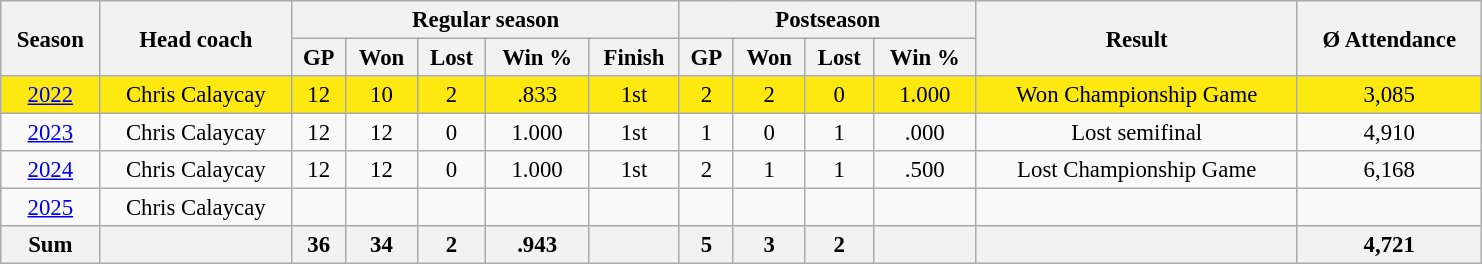<table class="wikitable" style="font-size: 95%; text-align:center; width:65em">
<tr>
<th rowspan="2">Season</th>
<th rowspan="2">Head coach</th>
<th colspan="5">Regular season</th>
<th colspan="4">Postseason</th>
<th rowspan="2">Result</th>
<th rowspan="2">Ø Attendance</th>
</tr>
<tr>
<th>GP</th>
<th>Won</th>
<th>Lost</th>
<th>Win %</th>
<th>Finish</th>
<th>GP</th>
<th>Won</th>
<th>Lost</th>
<th>Win %</th>
</tr>
<tr style="background:#FDE910">
<td><a href='#'>2022</a></td>
<td>Chris Calaycay</td>
<td>12</td>
<td>10</td>
<td>2</td>
<td>.833</td>
<td>1st </td>
<td>2</td>
<td>2</td>
<td>0</td>
<td>1.000</td>
<td>Won Championship Game</td>
<td>3,085</td>
</tr>
<tr>
<td><a href='#'>2023</a></td>
<td>Chris Calaycay</td>
<td>12</td>
<td>12</td>
<td>0</td>
<td>1.000</td>
<td>1st </td>
<td>1</td>
<td>0</td>
<td>1</td>
<td>.000</td>
<td>Lost semifinal</td>
<td>4,910</td>
</tr>
<tr>
<td><a href='#'>2024</a></td>
<td>Chris Calaycay</td>
<td>12</td>
<td>12</td>
<td>0</td>
<td>1.000</td>
<td>1st </td>
<td>2</td>
<td>1</td>
<td>1</td>
<td>.500</td>
<td>Lost Championship Game</td>
<td>6,168</td>
</tr>
<tr>
<td><a href='#'>2025</a></td>
<td>Chris Calaycay</td>
<td></td>
<td></td>
<td></td>
<td></td>
<td></td>
<td></td>
<td></td>
<td></td>
<td></td>
<td></td>
<td></td>
</tr>
<tr>
<th>Sum</th>
<th></th>
<th>36</th>
<th>34</th>
<th>2</th>
<th>.943</th>
<th></th>
<th>5</th>
<th>3</th>
<th>2</th>
<th></th>
<th></th>
<th>4,721</th>
</tr>
</table>
